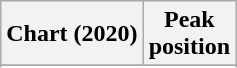<table class="wikitable sortable plainrowheaders" style="text-align:center">
<tr>
<th scope="col">Chart (2020)</th>
<th scope="col">Peak<br>position</th>
</tr>
<tr>
</tr>
<tr>
</tr>
<tr>
</tr>
<tr>
</tr>
<tr>
</tr>
</table>
